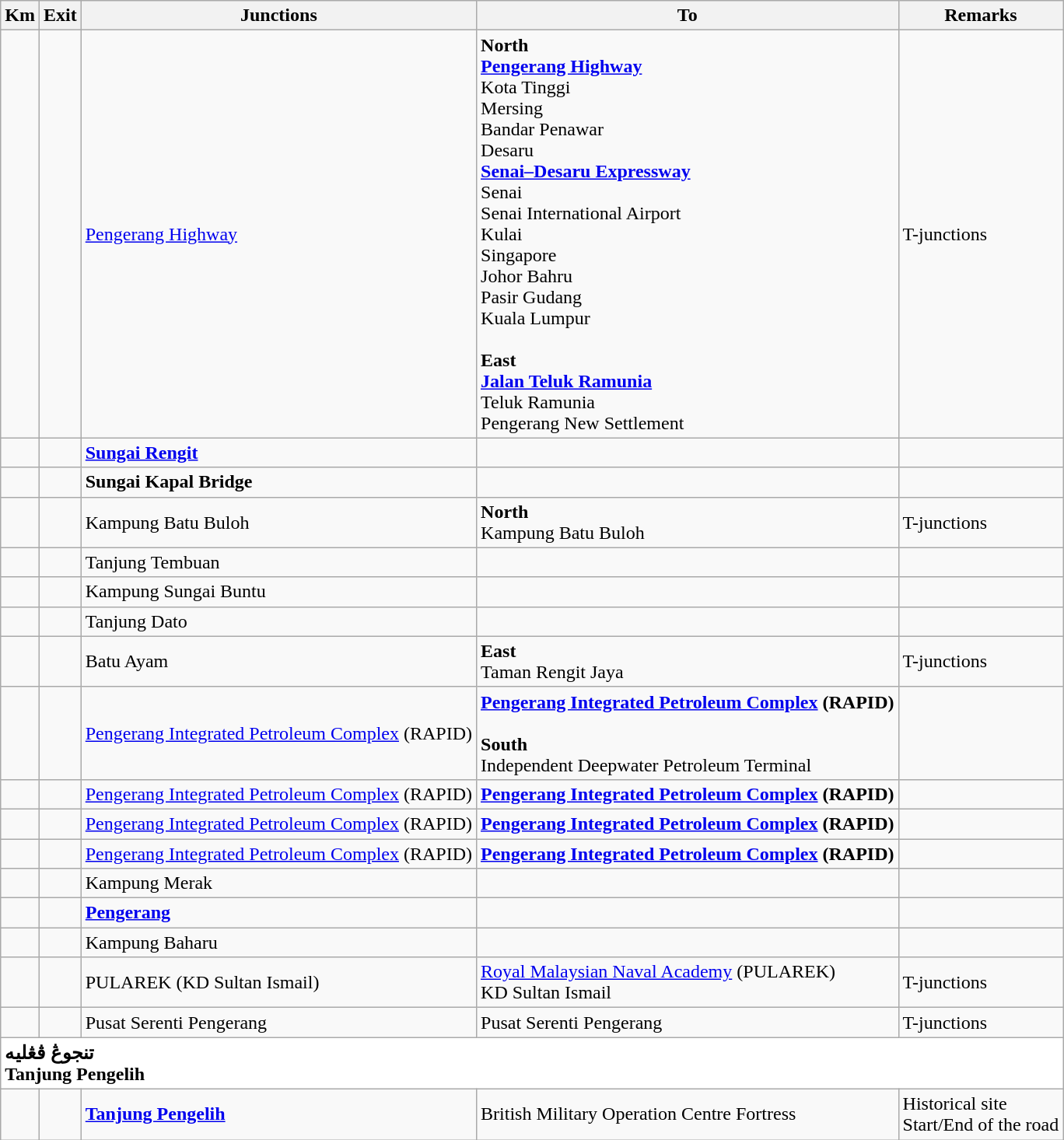<table class="wikitable">
<tr>
<th>Km</th>
<th>Exit</th>
<th>Junctions</th>
<th>To</th>
<th>Remarks</th>
</tr>
<tr>
<td></td>
<td></td>
<td><a href='#'>Pengerang Highway</a></td>
<td><strong>North</strong><br> <strong><a href='#'>Pengerang Highway</a></strong><br> Kota Tinggi<br>  Mersing<br> Bandar Penawar<br> Desaru<br> <strong><a href='#'>Senai–Desaru Expressway</a></strong><br>Senai<br>Senai International Airport <br>Kulai<br>Singapore<br>Johor Bahru<br>Pasir Gudang<br>Kuala Lumpur<br><br><strong>East</strong><br> <strong><a href='#'>Jalan Teluk Ramunia</a></strong><br>Teluk Ramunia<br>Pengerang New Settlement</td>
<td>T-junctions</td>
</tr>
<tr>
<td></td>
<td></td>
<td><strong><a href='#'>Sungai Rengit</a></strong></td>
<td></td>
<td></td>
</tr>
<tr>
<td></td>
<td></td>
<td><strong>Sungai Kapal Bridge</strong></td>
<td></td>
<td></td>
</tr>
<tr>
<td></td>
<td></td>
<td>Kampung Batu Buloh</td>
<td><strong>North</strong><br>Kampung Batu Buloh</td>
<td>T-junctions</td>
</tr>
<tr>
<td></td>
<td></td>
<td>Tanjung Tembuan</td>
<td></td>
<td></td>
</tr>
<tr>
<td></td>
<td></td>
<td>Kampung Sungai Buntu</td>
<td></td>
<td></td>
</tr>
<tr>
<td></td>
<td></td>
<td>Tanjung Dato</td>
<td></td>
<td></td>
</tr>
<tr>
<td></td>
<td></td>
<td>Batu Ayam</td>
<td><strong>East</strong><br>Taman Rengit Jaya</td>
<td>T-junctions</td>
</tr>
<tr>
<td></td>
<td></td>
<td><a href='#'>Pengerang Integrated Petroleum Complex</a> (RAPID)</td>
<td><strong><a href='#'>Pengerang Integrated Petroleum Complex</a> (RAPID)</strong><br><br><strong>South</strong><br>Independent Deepwater Petroleum Terminal</td>
<td></td>
</tr>
<tr>
<td></td>
<td></td>
<td><a href='#'>Pengerang Integrated Petroleum Complex</a> (RAPID)</td>
<td><strong><a href='#'>Pengerang Integrated Petroleum Complex</a> (RAPID)</strong></td>
<td></td>
</tr>
<tr>
<td></td>
<td></td>
<td><a href='#'>Pengerang Integrated Petroleum Complex</a> (RAPID)</td>
<td><strong><a href='#'>Pengerang Integrated Petroleum Complex</a> (RAPID)</strong></td>
<td></td>
</tr>
<tr>
<td></td>
<td></td>
<td><a href='#'>Pengerang Integrated Petroleum Complex</a> (RAPID)</td>
<td><strong><a href='#'>Pengerang Integrated Petroleum Complex</a> (RAPID)</strong></td>
<td></td>
</tr>
<tr>
<td></td>
<td></td>
<td>Kampung Merak</td>
<td></td>
<td></td>
</tr>
<tr>
<td></td>
<td></td>
<td><strong><a href='#'>Pengerang</a></strong></td>
<td></td>
<td></td>
</tr>
<tr>
<td></td>
<td></td>
<td>Kampung Baharu</td>
<td></td>
<td></td>
</tr>
<tr>
<td></td>
<td></td>
<td>PULAREK (KD Sultan Ismail)</td>
<td><a href='#'>Royal Malaysian Naval Academy</a> (PULAREK) <br>KD Sultan Ismail</td>
<td>T-junctions</td>
</tr>
<tr>
<td></td>
<td></td>
<td>Pusat Serenti Pengerang</td>
<td>Pusat Serenti Pengerang</td>
<td>T-junctions</td>
</tr>
<tr>
<td style="width:600px" colspan="6" style="text-align:center" bgcolor="white"><strong><span>تنجوڠ ڤڠليه<br>Tanjung Pengelih</span></strong></td>
</tr>
<tr>
<td></td>
<td></td>
<td><strong><a href='#'>Tanjung Pengelih</a></strong></td>
<td>British Military Operation Centre Fortress</td>
<td>Historical site<br>Start/End of the road</td>
</tr>
</table>
